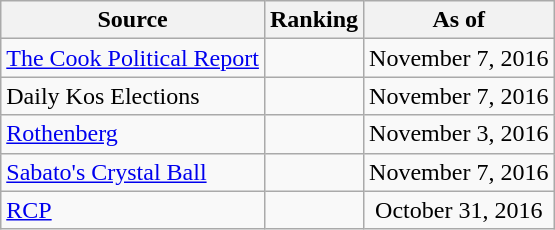<table class="wikitable" style="text-align:center">
<tr>
<th>Source</th>
<th>Ranking</th>
<th>As of</th>
</tr>
<tr>
<td align=left><a href='#'>The Cook Political Report</a></td>
<td></td>
<td>November 7, 2016</td>
</tr>
<tr>
<td align=left>Daily Kos Elections</td>
<td></td>
<td>November 7, 2016</td>
</tr>
<tr>
<td align=left><a href='#'>Rothenberg</a></td>
<td></td>
<td>November 3, 2016</td>
</tr>
<tr>
<td align=left><a href='#'>Sabato's Crystal Ball</a></td>
<td></td>
<td>November 7, 2016</td>
</tr>
<tr>
<td align="left"><a href='#'>RCP</a></td>
<td></td>
<td>October 31, 2016</td>
</tr>
</table>
